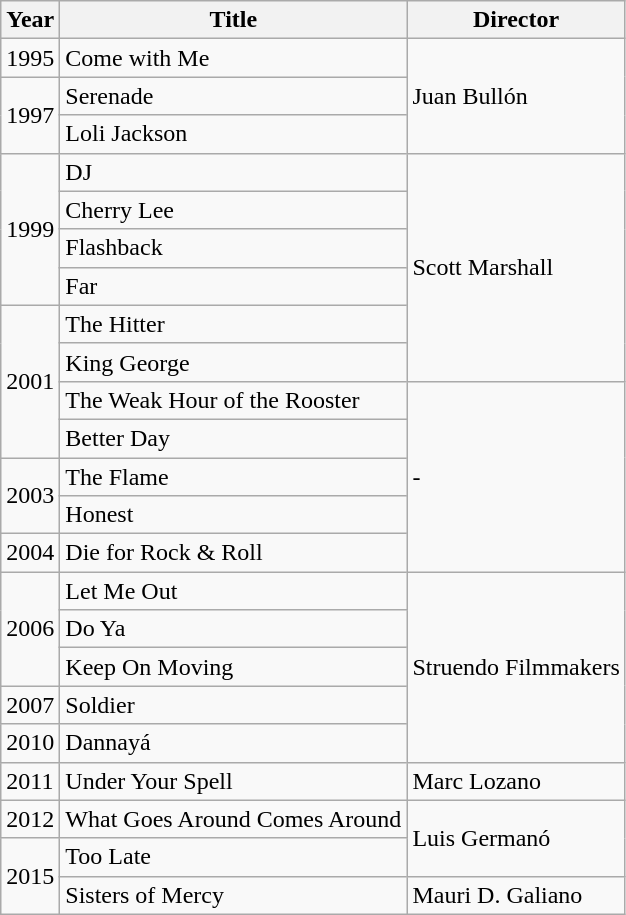<table class="wikitable">
<tr>
<th>Year</th>
<th style="width:14em">Title</th>
<th>Director</th>
</tr>
<tr>
<td>1995</td>
<td>Come with Me</td>
<td rowspan="3">Juan Bullón</td>
</tr>
<tr>
<td rowspan="2">1997</td>
<td>Serenade</td>
</tr>
<tr>
<td>Loli Jackson</td>
</tr>
<tr>
<td rowspan="4">1999</td>
<td>DJ</td>
<td rowspan="6">Scott Marshall</td>
</tr>
<tr>
<td>Cherry Lee</td>
</tr>
<tr>
<td>Flashback</td>
</tr>
<tr>
<td>Far</td>
</tr>
<tr>
<td rowspan="4">2001</td>
<td>The Hitter</td>
</tr>
<tr>
<td>King George</td>
</tr>
<tr>
<td>The Weak Hour of the Rooster</td>
<td rowspan="5">-</td>
</tr>
<tr>
<td>Better Day</td>
</tr>
<tr>
<td rowspan="2">2003</td>
<td>The Flame</td>
</tr>
<tr>
<td>Honest</td>
</tr>
<tr>
<td>2004</td>
<td>Die for Rock & Roll</td>
</tr>
<tr>
<td rowspan="3">2006</td>
<td>Let Me Out</td>
<td rowspan="5">Struendo Filmmakers</td>
</tr>
<tr>
<td>Do Ya</td>
</tr>
<tr>
<td>Keep On Moving</td>
</tr>
<tr>
<td>2007</td>
<td>Soldier</td>
</tr>
<tr>
<td>2010</td>
<td>Dannayá</td>
</tr>
<tr>
<td>2011</td>
<td>Under Your Spell</td>
<td>Marc Lozano</td>
</tr>
<tr>
<td>2012</td>
<td>What Goes Around Comes Around</td>
<td rowspan="2">Luis Germanó</td>
</tr>
<tr>
<td rowspan="2">2015</td>
<td>Too Late</td>
</tr>
<tr>
<td>Sisters of Mercy</td>
<td>Mauri D. Galiano</td>
</tr>
</table>
